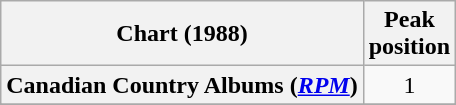<table class="wikitable sortable plainrowheaders" style="text-align:center">
<tr>
<th scope="col">Chart (1988)</th>
<th scope="col">Peak<br> position</th>
</tr>
<tr>
<th scope="row">Canadian Country Albums (<em><a href='#'>RPM</a></em>)</th>
<td>1</td>
</tr>
<tr>
</tr>
<tr>
</tr>
</table>
